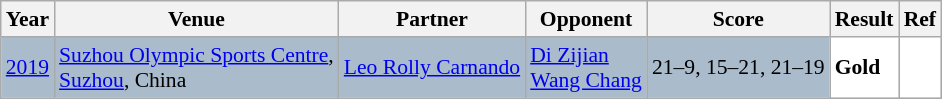<table class="sortable wikitable" style="font-size: 90%">
<tr>
<th>Year</th>
<th>Venue</th>
<th>Partner</th>
<th>Opponent</th>
<th>Score</th>
<th>Result</th>
<th>Ref</th>
</tr>
<tr style="background:#AABBCC">
<td align="center"><a href='#'>2019</a></td>
<td align="left"><a href='#'>Suzhou Olympic Sports Centre</a>,<br><a href='#'>Suzhou</a>, China</td>
<td align="left"> <a href='#'>Leo Rolly Carnando</a></td>
<td align="left"> <a href='#'>Di Zijian</a><br> <a href='#'>Wang Chang</a></td>
<td align="left">21–9, 15–21, 21–19</td>
<td style="text-align:left; background:white"> <strong>Gold</strong></td>
<td style="text-align:center; background:white"></td>
</tr>
</table>
